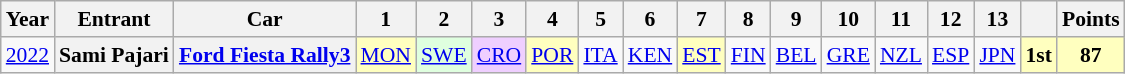<table class="wikitable" style="text-align:center; font-size:90%">
<tr>
<th>Year</th>
<th>Entrant</th>
<th>Car</th>
<th>1</th>
<th>2</th>
<th>3</th>
<th>4</th>
<th>5</th>
<th>6</th>
<th>7</th>
<th>8</th>
<th>9</th>
<th>10</th>
<th>11</th>
<th>12</th>
<th>13</th>
<th></th>
<th>Points</th>
</tr>
<tr>
<td><a href='#'>2022</a></td>
<th>Sami Pajari</th>
<th><a href='#'>Ford Fiesta Rally3</a></th>
<td style="background:#ffffbf;"><a href='#'>MON</a><br></td>
<td style="background:#dfffdf;"><a href='#'>SWE</a><br></td>
<td style="background:#EFCFFF;"><a href='#'>CRO</a><br></td>
<td style="background:#ffffbf;"><a href='#'>POR</a><br></td>
<td><a href='#'>ITA</a></td>
<td><a href='#'>KEN</a></td>
<td style="background:#ffffbf;"><a href='#'>EST</a><br></td>
<td><a href='#'>FIN</a></td>
<td><a href='#'>BEL</a></td>
<td><a href='#'>GRE</a></td>
<td><a href='#'>NZL</a></td>
<td><a href='#'>ESP</a></td>
<td><a href='#'>JPN</a></td>
<th style="background:#FFFFBF;">1st</th>
<th style="background:#FFFFBF;">87</th>
</tr>
</table>
